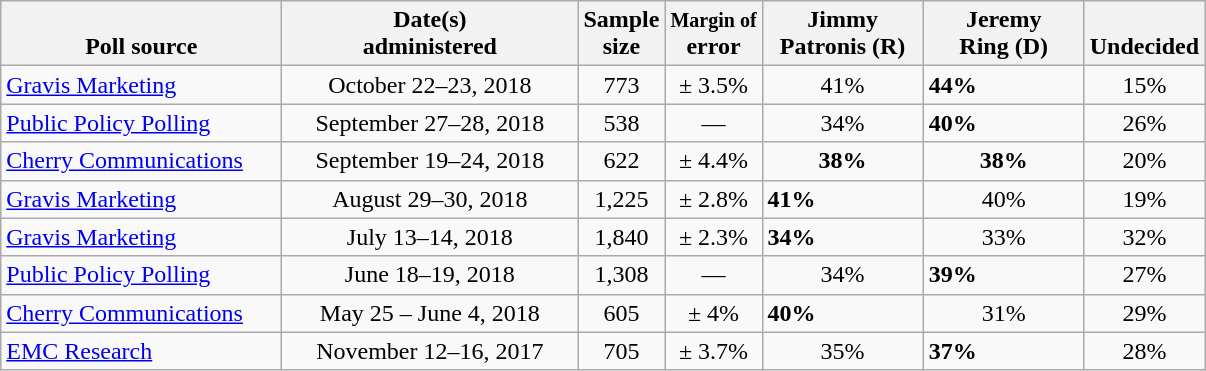<table class="wikitable">
<tr valign= bottom>
<th style="width:180px;">Poll source</th>
<th style="width:190px;">Date(s)<br>administered</th>
<th class=small>Sample<br>size</th>
<th><small>Margin of</small><br>error</th>
<th style="width:100px;">Jimmy<br>Patronis (R)</th>
<th style="width:100px;">Jeremy<br>Ring (D)</th>
<th>Undecided</th>
</tr>
<tr>
<td><a href='#'>Gravis Marketing</a></td>
<td align=center>October 22–23, 2018</td>
<td align=center>773</td>
<td align=center>± 3.5%</td>
<td align=center>41%</td>
<td><strong>44%</strong></td>
<td align=center>15%</td>
</tr>
<tr>
<td><a href='#'>Public Policy Polling</a></td>
<td align=center>September 27–28, 2018</td>
<td align=center>538</td>
<td align=center>—</td>
<td align=center>34%</td>
<td><strong>40%</strong></td>
<td align=center>26%</td>
</tr>
<tr>
<td><a href='#'>Cherry Communications</a></td>
<td align=center>September 19–24, 2018</td>
<td align=center>622</td>
<td align=center>± 4.4%</td>
<td align=center><strong>38%</strong></td>
<td align=center><strong>38%</strong></td>
<td align=center>20%</td>
</tr>
<tr>
<td><a href='#'>Gravis Marketing</a></td>
<td align=center>August 29–30, 2018</td>
<td align=center>1,225</td>
<td align=center>± 2.8%</td>
<td><strong>41%</strong></td>
<td align=center>40%</td>
<td align=center>19%</td>
</tr>
<tr>
<td><a href='#'>Gravis Marketing</a></td>
<td align=center>July 13–14, 2018</td>
<td align=center>1,840</td>
<td align=center>± 2.3%</td>
<td><strong>34%</strong></td>
<td align=center>33%</td>
<td align=center>32%</td>
</tr>
<tr>
<td><a href='#'>Public Policy Polling</a></td>
<td align=center>June 18–19, 2018</td>
<td align=center>1,308</td>
<td align=center>—</td>
<td align=center>34%</td>
<td><strong>39%</strong></td>
<td align=center>27%</td>
</tr>
<tr>
<td><a href='#'>Cherry Communications</a></td>
<td align=center>May 25 – June 4, 2018</td>
<td align=center>605</td>
<td align=center>± 4%</td>
<td><strong>40%</strong></td>
<td align=center>31%</td>
<td align=center>29%</td>
</tr>
<tr>
<td><a href='#'>EMC Research</a></td>
<td align=center>November 12–16, 2017</td>
<td align=center>705</td>
<td align=center>± 3.7%</td>
<td align=center>35%</td>
<td><strong>37%</strong></td>
<td align=center>28%</td>
</tr>
</table>
